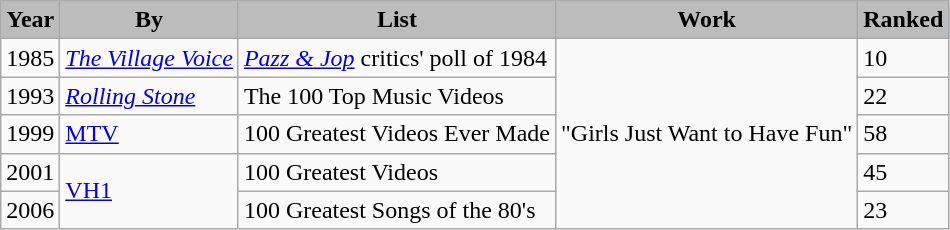<table class="wikitable">
<tr style="background:#b0c4de; text-align:center;">
<th style="background:#bcbcbc;">Year</th>
<th style="background:#bcbcbc;">By</th>
<th style="background:#bcbcbc;">List</th>
<th style="background:#bcbcbc;">Work</th>
<th style="background:#bcbcbc;">Ranked</th>
</tr>
<tr>
<td>1985</td>
<td><em><a href='#'>The Village Voice</a></em></td>
<td><em><a href='#'>Pazz & Jop</a></em> critics' poll of 1984</td>
<td rowspan=5>"Girls Just Want to Have Fun"</td>
<td>10</td>
</tr>
<tr>
<td>1993</td>
<td><em><a href='#'>Rolling Stone</a></em></td>
<td>The 100 Top Music Videos</td>
<td>22</td>
</tr>
<tr>
<td rowspan=1>1999</td>
<td><a href='#'>MTV</a></td>
<td>100 Greatest Videos Ever Made</td>
<td>58</td>
</tr>
<tr>
<td>2001</td>
<td rowspan=2><a href='#'>VH1</a></td>
<td>100 Greatest Videos</td>
<td>45</td>
</tr>
<tr>
<td rowspan=1>2006</td>
<td rowspan=1>100 Greatest Songs of the 80's</td>
<td>23</td>
</tr>
</table>
